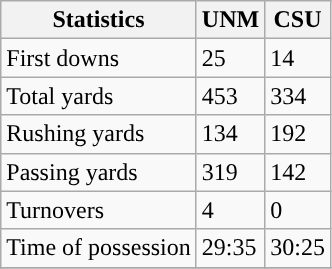<table class="wikitable" style="float: left;">
<tr>
<th>Statistics</th>
<th>UNM</th>
<th>CSU</th>
</tr>
<tr>
<td>First downs</td>
<td>25</td>
<td>14</td>
</tr>
<tr>
<td>Total yards</td>
<td>453</td>
<td>334</td>
</tr>
<tr>
<td>Rushing yards</td>
<td>134</td>
<td>192</td>
</tr>
<tr>
<td>Passing yards</td>
<td>319</td>
<td>142</td>
</tr>
<tr>
<td>Turnovers</td>
<td>4</td>
<td>0</td>
</tr>
<tr>
<td>Time of possession</td>
<td>29:35</td>
<td>30:25</td>
</tr>
<tr>
</tr>
</table>
